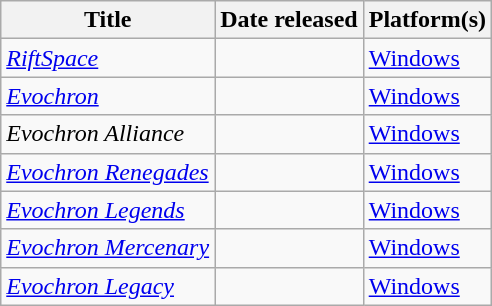<table class="wikitable sortable">
<tr>
<th>Title</th>
<th>Date released</th>
<th>Platform(s)</th>
</tr>
<tr>
<td><em><a href='#'>RiftSpace</a></em></td>
<td></td>
<td><a href='#'>Windows</a></td>
</tr>
<tr>
<td><em><a href='#'>Evochron</a></em></td>
<td></td>
<td><a href='#'>Windows</a></td>
</tr>
<tr>
<td><em>Evochron Alliance</em></td>
<td></td>
<td><a href='#'>Windows</a></td>
</tr>
<tr>
<td><em><a href='#'>Evochron Renegades</a></em></td>
<td></td>
<td><a href='#'>Windows</a></td>
</tr>
<tr>
<td><em><a href='#'>Evochron Legends</a></em></td>
<td></td>
<td><a href='#'>Windows</a></td>
</tr>
<tr>
<td><em><a href='#'>Evochron Mercenary</a></em></td>
<td></td>
<td><a href='#'>Windows</a></td>
</tr>
<tr>
<td><em><a href='#'>Evochron Legacy</a></em></td>
<td></td>
<td><a href='#'>Windows</a></td>
</tr>
</table>
